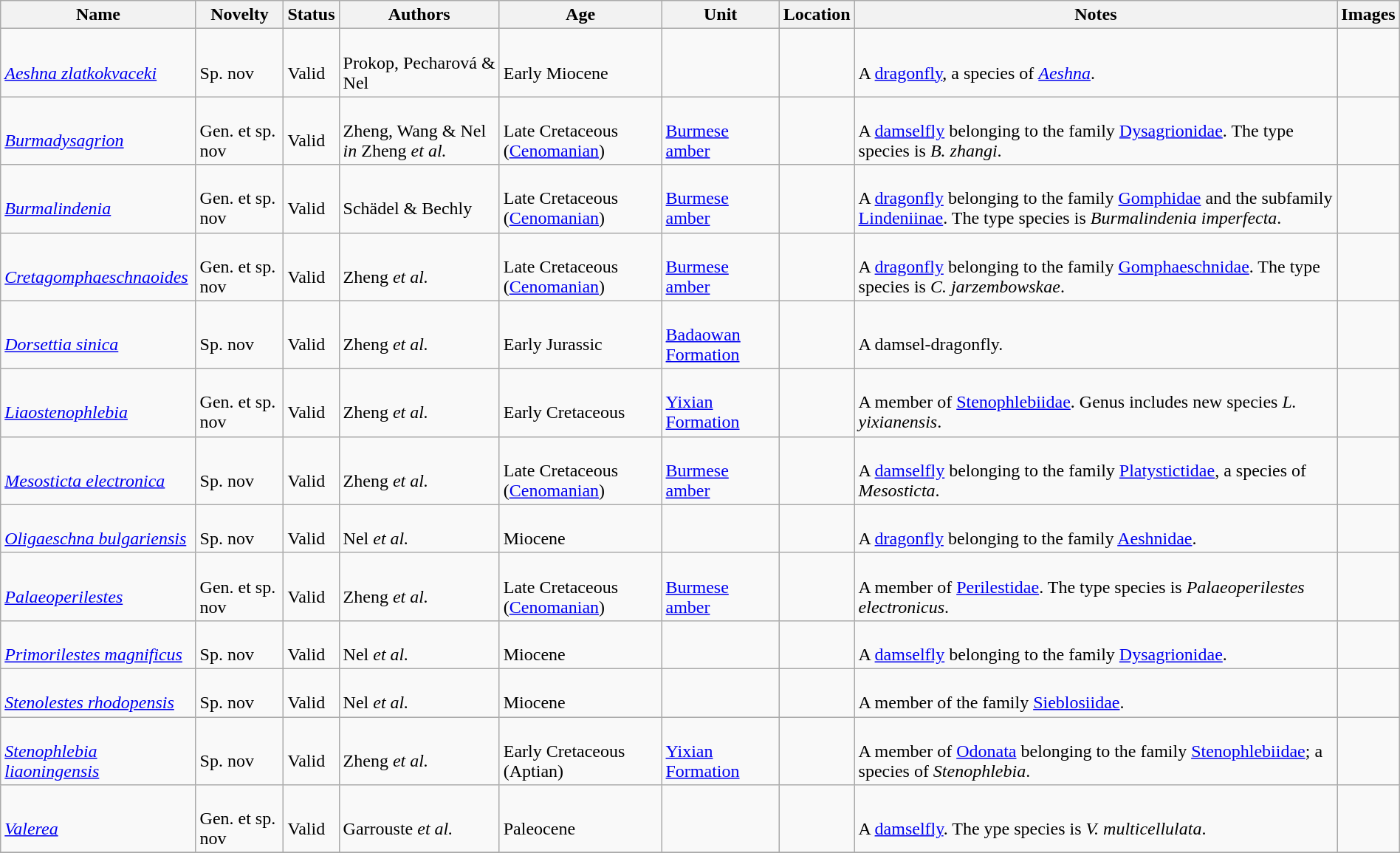<table class="wikitable sortable" align="center" width="100%">
<tr>
<th>Name</th>
<th>Novelty</th>
<th>Status</th>
<th>Authors</th>
<th>Age</th>
<th>Unit</th>
<th>Location</th>
<th>Notes</th>
<th>Images</th>
</tr>
<tr>
<td><br><em><a href='#'>Aeshna zlatkokvaceki</a></em></td>
<td><br>Sp. nov</td>
<td><br>Valid</td>
<td><br>Prokop, Pecharová & Nel</td>
<td><br>Early Miocene</td>
<td></td>
<td><br></td>
<td><br>A <a href='#'>dragonfly</a>, a species of <em><a href='#'>Aeshna</a></em>.</td>
<td></td>
</tr>
<tr>
<td><br><em><a href='#'>Burmadysagrion</a></em></td>
<td><br>Gen. et sp. nov</td>
<td><br>Valid</td>
<td><br>Zheng, Wang & Nel <em>in</em> Zheng <em>et al.</em></td>
<td><br>Late Cretaceous (<a href='#'>Cenomanian</a>)</td>
<td><br><a href='#'>Burmese amber</a></td>
<td><br></td>
<td><br>A <a href='#'>damselfly</a> belonging to the family <a href='#'>Dysagrionidae</a>. The type species is <em>B. zhangi</em>.</td>
<td></td>
</tr>
<tr>
<td><br><em><a href='#'>Burmalindenia</a></em></td>
<td><br>Gen. et sp. nov</td>
<td><br>Valid</td>
<td><br>Schädel & Bechly</td>
<td><br>Late Cretaceous (<a href='#'>Cenomanian</a>)</td>
<td><br><a href='#'>Burmese amber</a></td>
<td><br></td>
<td><br>A <a href='#'>dragonfly</a> belonging to the family <a href='#'>Gomphidae</a> and the subfamily <a href='#'>Lindeniinae</a>. The type species is <em>Burmalindenia imperfecta</em>.</td>
<td><br></td>
</tr>
<tr>
<td><br><em><a href='#'>Cretagomphaeschnaoides</a></em></td>
<td><br>Gen. et sp. nov</td>
<td><br>Valid</td>
<td><br>Zheng <em>et al.</em></td>
<td><br>Late Cretaceous (<a href='#'>Cenomanian</a>)</td>
<td><br><a href='#'>Burmese amber</a></td>
<td><br></td>
<td><br>A <a href='#'>dragonfly</a> belonging to the family <a href='#'>Gomphaeschnidae</a>. The type species is <em>C. jarzembowskae</em>.</td>
<td></td>
</tr>
<tr>
<td><br><em><a href='#'>Dorsettia sinica</a></em></td>
<td><br>Sp. nov</td>
<td><br>Valid</td>
<td><br>Zheng <em>et al.</em></td>
<td><br>Early Jurassic</td>
<td><br><a href='#'>Badaowan Formation</a></td>
<td><br></td>
<td><br>A damsel-dragonfly.</td>
<td></td>
</tr>
<tr>
<td><br><em><a href='#'>Liaostenophlebia</a></em></td>
<td><br>Gen. et sp. nov</td>
<td><br>Valid</td>
<td><br>Zheng <em>et al.</em></td>
<td><br>Early Cretaceous</td>
<td><br><a href='#'>Yixian Formation</a></td>
<td><br></td>
<td><br>A member of <a href='#'>Stenophlebiidae</a>. Genus includes new species <em>L. yixianensis</em>.</td>
<td></td>
</tr>
<tr>
<td><br><em><a href='#'>Mesosticta electronica</a></em></td>
<td><br>Sp. nov</td>
<td><br>Valid</td>
<td><br>Zheng <em>et al.</em></td>
<td><br>Late Cretaceous (<a href='#'>Cenomanian</a>)</td>
<td><br><a href='#'>Burmese amber</a></td>
<td><br></td>
<td><br>A <a href='#'>damselfly</a> belonging to the family <a href='#'>Platystictidae</a>, a species of <em>Mesosticta</em>.</td>
<td></td>
</tr>
<tr>
<td><br><em><a href='#'>Oligaeschna bulgariensis</a></em></td>
<td><br>Sp. nov</td>
<td><br>Valid</td>
<td><br>Nel <em>et al.</em></td>
<td><br>Miocene</td>
<td></td>
<td><br></td>
<td><br>A <a href='#'>dragonfly</a> belonging to the family <a href='#'>Aeshnidae</a>.</td>
<td></td>
</tr>
<tr>
<td><br><em><a href='#'>Palaeoperilestes</a></em></td>
<td><br>Gen. et sp. nov</td>
<td><br>Valid</td>
<td><br>Zheng <em>et al.</em></td>
<td><br>Late Cretaceous (<a href='#'>Cenomanian</a>)</td>
<td><br><a href='#'>Burmese amber</a></td>
<td><br></td>
<td><br>A member of <a href='#'>Perilestidae</a>. The type species is <em>Palaeoperilestes electronicus</em>.</td>
<td></td>
</tr>
<tr>
<td><br><em><a href='#'>Primorilestes magnificus</a></em></td>
<td><br>Sp. nov</td>
<td><br>Valid</td>
<td><br>Nel <em>et al.</em></td>
<td><br>Miocene</td>
<td></td>
<td><br></td>
<td><br>A <a href='#'>damselfly</a> belonging to the family <a href='#'>Dysagrionidae</a>.</td>
<td></td>
</tr>
<tr>
<td><br><em><a href='#'>Stenolestes rhodopensis</a></em></td>
<td><br>Sp. nov</td>
<td><br>Valid</td>
<td><br>Nel <em>et al.</em></td>
<td><br>Miocene</td>
<td></td>
<td><br></td>
<td><br>A member of the family <a href='#'>Sieblosiidae</a>.</td>
<td></td>
</tr>
<tr>
<td><br><em><a href='#'>Stenophlebia liaoningensis</a></em></td>
<td><br>Sp. nov</td>
<td><br>Valid</td>
<td><br>Zheng <em>et al.</em></td>
<td><br>Early Cretaceous (Aptian)</td>
<td><br><a href='#'>Yixian Formation</a></td>
<td><br></td>
<td><br>A member of <a href='#'>Odonata</a> belonging to the family <a href='#'>Stenophlebiidae</a>; a species of <em>Stenophlebia</em>.</td>
<td></td>
</tr>
<tr>
<td><br><em><a href='#'>Valerea</a></em></td>
<td><br>Gen. et sp. nov</td>
<td><br>Valid</td>
<td><br>Garrouste <em>et al.</em></td>
<td><br>Paleocene</td>
<td></td>
<td><br></td>
<td><br>A <a href='#'>damselfly</a>. The ype species is <em>V. multicellulata</em>.</td>
<td></td>
</tr>
<tr>
</tr>
</table>
